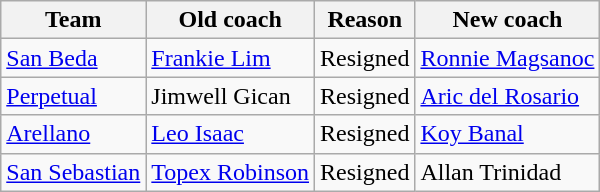<table class=wikitable>
<tr>
<th>Team</th>
<th>Old coach</th>
<th>Reason</th>
<th>New coach</th>
</tr>
<tr>
<td><a href='#'>San Beda</a></td>
<td><a href='#'>Frankie Lim</a></td>
<td>Resigned</td>
<td><a href='#'>Ronnie Magsanoc</a></td>
</tr>
<tr>
<td><a href='#'>Perpetual</a></td>
<td>Jimwell Gican</td>
<td>Resigned</td>
<td><a href='#'>Aric del Rosario</a></td>
</tr>
<tr>
<td><a href='#'>Arellano</a></td>
<td><a href='#'>Leo Isaac</a></td>
<td>Resigned</td>
<td><a href='#'>Koy Banal</a></td>
</tr>
<tr>
<td><a href='#'>San Sebastian</a></td>
<td><a href='#'>Topex Robinson</a></td>
<td>Resigned</td>
<td>Allan Trinidad</td>
</tr>
</table>
